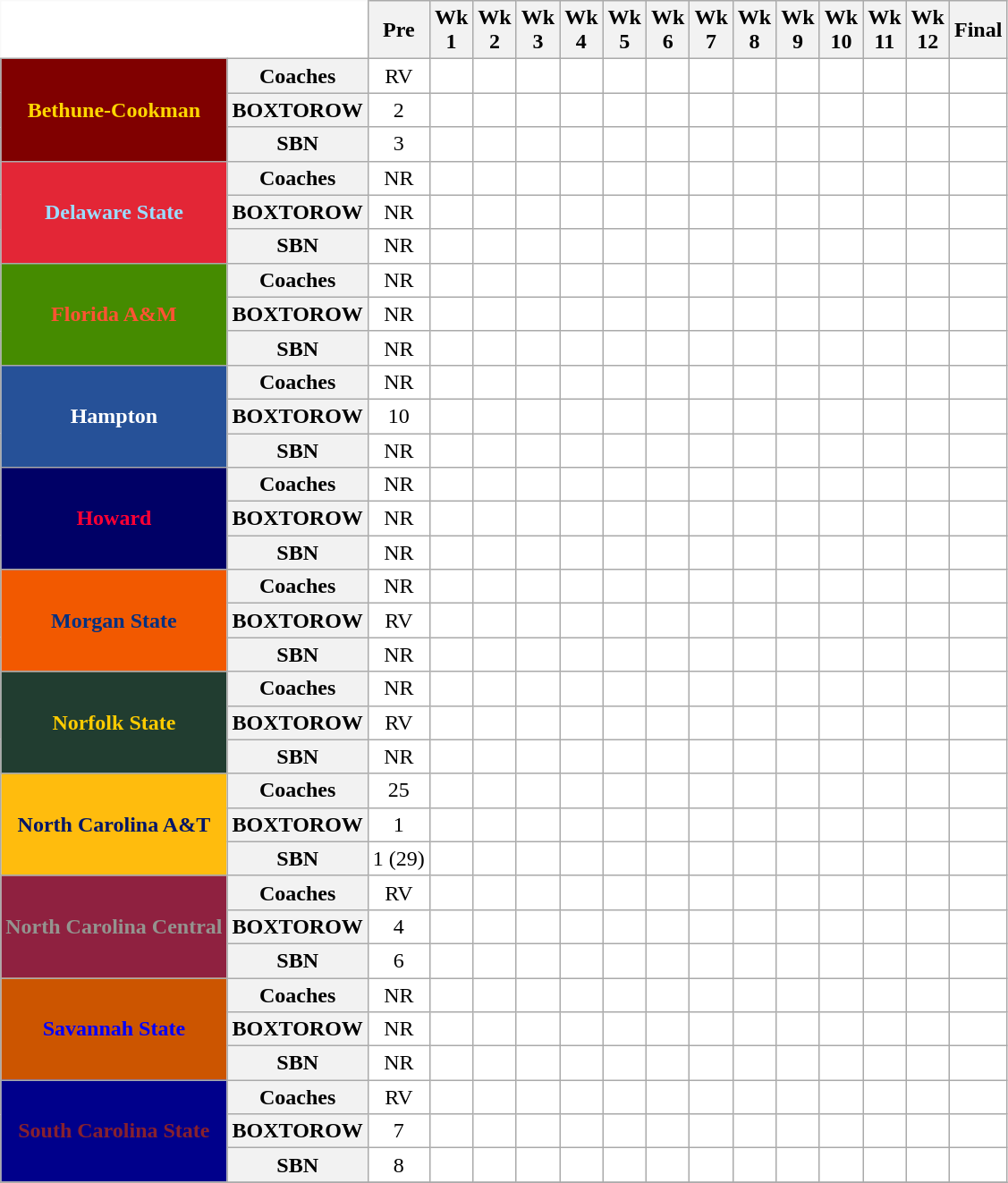<table class="wikitable" style="white-space:nowrap;">
<tr>
<th colspan=2 style="background:white; border-top-style:hidden; border-left-style:hidden;"> </th>
<th>Pre</th>
<th>Wk<br>1</th>
<th>Wk<br>2</th>
<th>Wk<br>3</th>
<th>Wk<br>4</th>
<th>Wk<br>5</th>
<th>Wk<br>6</th>
<th>Wk<br>7</th>
<th>Wk<br>8</th>
<th>Wk<br>9</th>
<th>Wk<br>10</th>
<th>Wk<br>11</th>
<th>Wk<br>12</th>
<th>Final</th>
</tr>
<tr style="text-align:center;">
<th rowspan=3 style="background:#800000; color:#FFD700;">Bethune-Cookman</th>
<th>Coaches</th>
<td style="background:#FFF;">RV</td>
<td style="background:#FFF;"></td>
<td style="background:#FFF;"></td>
<td style="background:#FFF;"></td>
<td style="background:#FFF;"></td>
<td style="background:#FFF;"></td>
<td style="background:#FFF;"></td>
<td style="background:#FFF;"></td>
<td style="background:#FFF;"></td>
<td style="background:#FFF;"></td>
<td style="background:#FFF;"></td>
<td style="background:#FFF;"></td>
<td style="background:#FFF;"></td>
<td style="background:#FFF;"></td>
</tr>
<tr style="text-align:center;">
<th>BOXTOROW</th>
<td style="background:#FFF;">2</td>
<td style="background:#FFF;"></td>
<td style="background:#FFF;"></td>
<td style="background:#FFF;"></td>
<td style="background:#FFF;"></td>
<td style="background:#FFF;"></td>
<td style="background:#FFF;"></td>
<td style="background:#FFF;"></td>
<td style="background:#FFF;"></td>
<td style="background:#FFF;"></td>
<td style="background:#FFF;"></td>
<td style="background:#FFF;"></td>
<td style="background:#FFF;"></td>
<td style="background:#FFF;"></td>
</tr>
<tr style="text-align:center;">
<th>SBN</th>
<td style="background:#FFF;">3</td>
<td style="background:#FFF;"></td>
<td style="background:#FFF;"></td>
<td style="background:#FFF;"></td>
<td style="background:#FFF;"></td>
<td style="background:#FFF;"></td>
<td style="background:#FFF;"></td>
<td style="background:#FFF;"></td>
<td style="background:#FFF;"></td>
<td style="background:#FFF;"></td>
<td style="background:#FFF;"></td>
<td style="background:#FFF;"></td>
<td style="background:#FFF;"></td>
<td style="background:#FFF;"></td>
</tr>
<tr style="text-align:center;">
<th rowspan=3 style="background:#E32636; color:#9BDDFF;">Delaware State</th>
<th>Coaches</th>
<td style="background:#FFF;">NR</td>
<td style="background:#FFF;"></td>
<td style="background:#FFF;"></td>
<td style="background:#FFF;"></td>
<td style="background:#FFF;"></td>
<td style="background:#FFF;"></td>
<td style="background:#FFF;"></td>
<td style="background:#FFF;"></td>
<td style="background:#FFF;"></td>
<td style="background:#FFF;"></td>
<td style="background:#FFF;"></td>
<td style="background:#FFF;"></td>
<td style="background:#FFF;"></td>
<td style="background:#FFF;"></td>
</tr>
<tr style="text-align:center;">
<th>BOXTOROW</th>
<td style="background:#FFF;">NR</td>
<td style="background:#FFF;"></td>
<td style="background:#FFF;"></td>
<td style="background:#FFF;"></td>
<td style="background:#FFF;"></td>
<td style="background:#FFF;"></td>
<td style="background:#FFF;"></td>
<td style="background:#FFF;"></td>
<td style="background:#FFF;"></td>
<td style="background:#FFF;"></td>
<td style="background:#FFF;"></td>
<td style="background:#FFF;"></td>
<td style="background:#FFF;"></td>
<td style="background:#FFF;"></td>
</tr>
<tr style="text-align:center;">
<th>SBN</th>
<td style="background:#FFF;">NR</td>
<td style="background:#FFF;"></td>
<td style="background:#FFF;"></td>
<td style="background:#FFF;"></td>
<td style="background:#FFF;"></td>
<td style="background:#FFF;"></td>
<td style="background:#FFF;"></td>
<td style="background:#FFF;"></td>
<td style="background:#FFF;"></td>
<td style="background:#FFF;"></td>
<td style="background:#FFF;"></td>
<td style="background:#FFF;"></td>
<td style="background:#FFF;"></td>
<td style="background:#FFF;"></td>
</tr>
<tr style="text-align:center;">
<th rowspan=3 style="background:#458B00; color:#FF5333;">Florida A&M</th>
<th>Coaches</th>
<td style="background:#FFF;">NR</td>
<td style="background:#FFF;"></td>
<td style="background:#FFF;"></td>
<td style="background:#FFF;"></td>
<td style="background:#FFF;"></td>
<td style="background:#FFF;"></td>
<td style="background:#FFF;"></td>
<td style="background:#FFF;"></td>
<td style="background:#FFF;"></td>
<td style="background:#FFF;"></td>
<td style="background:#FFF;"></td>
<td style="background:#FFF;"></td>
<td style="background:#FFF;"></td>
<td style="background:#FFF;"></td>
</tr>
<tr style="text-align:center;">
<th>BOXTOROW</th>
<td style="background:#FFF;">NR</td>
<td style="background:#FFF;"></td>
<td style="background:#FFF;"></td>
<td style="background:#FFF;"></td>
<td style="background:#FFF;"></td>
<td style="background:#FFF;"></td>
<td style="background:#FFF;"></td>
<td style="background:#FFF;"></td>
<td style="background:#FFF;"></td>
<td style="background:#FFF;"></td>
<td style="background:#FFF;"></td>
<td style="background:#FFF;"></td>
<td style="background:#FFF;"></td>
<td style="background:#FFF;"></td>
</tr>
<tr style="text-align:center;">
<th>SBN</th>
<td style="background:#FFF;">NR</td>
<td style="background:#FFF;"></td>
<td style="background:#FFF;"></td>
<td style="background:#FFF;"></td>
<td style="background:#FFF;"></td>
<td style="background:#FFF;"></td>
<td style="background:#FFF;"></td>
<td style="background:#FFF;"></td>
<td style="background:#FFF;"></td>
<td style="background:#FFF;"></td>
<td style="background:#FFF;"></td>
<td style="background:#FFF;"></td>
<td style="background:#FFF;"></td>
<td style="background:#FFF;"></td>
</tr>
<tr style="text-align:center;">
<th rowspan=3 style="background:#265198; color:#FFFFFF;">Hampton</th>
<th>Coaches</th>
<td style="background:#FFF;">NR</td>
<td style="background:#FFF;"></td>
<td style="background:#FFF;"></td>
<td style="background:#FFF;"></td>
<td style="background:#FFF;"></td>
<td style="background:#FFF;"></td>
<td style="background:#FFF;"></td>
<td style="background:#FFF;"></td>
<td style="background:#FFF;"></td>
<td style="background:#FFF;"></td>
<td style="background:#FFF;"></td>
<td style="background:#FFF;"></td>
<td style="background:#FFF;"></td>
<td style="background:#FFF;"></td>
</tr>
<tr style="text-align:center;">
<th>BOXTOROW</th>
<td style="background:#FFF;">10</td>
<td style="background:#FFF;"></td>
<td style="background:#FFF;"></td>
<td style="background:#FFF;"></td>
<td style="background:#FFF;"></td>
<td style="background:#FFF;"></td>
<td style="background:#FFF;"></td>
<td style="background:#FFF;"></td>
<td style="background:#FFF;"></td>
<td style="background:#FFF;"></td>
<td style="background:#FFF;"></td>
<td style="background:#FFF;"></td>
<td style="background:#FFF;"></td>
<td style="background:#FFF;"></td>
</tr>
<tr style="text-align:center;">
<th>SBN</th>
<td style="background:#FFF;">NR</td>
<td style="background:#FFF;"></td>
<td style="background:#FFF;"></td>
<td style="background:#FFF;"></td>
<td style="background:#FFF;"></td>
<td style="background:#FFF;"></td>
<td style="background:#FFF;"></td>
<td style="background:#FFF;"></td>
<td style="background:#FFF;"></td>
<td style="background:#FFF;"></td>
<td style="background:#FFF;"></td>
<td style="background:#FFF;"></td>
<td style="background:#FFF;"></td>
<td style="background:#FFF;"></td>
</tr>
<tr style="text-align:center;">
<th rowspan=3 style="background:#000066; color:#FF0033;">Howard</th>
<th>Coaches</th>
<td style="background:#FFF;">NR</td>
<td style="background:#FFF;"></td>
<td style="background:#FFF;"></td>
<td style="background:#FFF;"></td>
<td style="background:#FFF;"></td>
<td style="background:#FFF;"></td>
<td style="background:#FFF;"></td>
<td style="background:#FFF;"></td>
<td style="background:#FFF;"></td>
<td style="background:#FFF;"></td>
<td style="background:#FFF;"></td>
<td style="background:#FFF;"></td>
<td style="background:#FFF;"></td>
<td style="background:#FFF;"></td>
</tr>
<tr style="text-align:center;">
<th>BOXTOROW</th>
<td style="background:#FFF;">NR</td>
<td style="background:#FFF;"></td>
<td style="background:#FFF;"></td>
<td style="background:#FFF;"></td>
<td style="background:#FFF;"></td>
<td style="background:#FFF;"></td>
<td style="background:#FFF;"></td>
<td style="background:#FFF;"></td>
<td style="background:#FFF;"></td>
<td style="background:#FFF;"></td>
<td style="background:#FFF;"></td>
<td style="background:#FFF;"></td>
<td style="background:#FFF;"></td>
<td style="background:#FFF;"></td>
</tr>
<tr style="text-align:center;">
<th>SBN</th>
<td style="background:#FFF;">NR</td>
<td style="background:#FFF;"></td>
<td style="background:#FFF;"></td>
<td style="background:#FFF;"></td>
<td style="background:#FFF;"></td>
<td style="background:#FFF;"></td>
<td style="background:#FFF;"></td>
<td style="background:#FFF;"></td>
<td style="background:#FFF;"></td>
<td style="background:#FFF;"></td>
<td style="background:#FFF;"></td>
<td style="background:#FFF;"></td>
<td style="background:#FFF;"></td>
<td style="background:#FFF;"></td>
</tr>
<tr style="text-align:center;">
<th rowspan=3 style="background:#F25900; color:#003082;">Morgan State</th>
<th>Coaches</th>
<td style="background:#FFF;">NR</td>
<td style="background:#FFF;"></td>
<td style="background:#FFF;"></td>
<td style="background:#FFF;"></td>
<td style="background:#FFF;"></td>
<td style="background:#FFF;"></td>
<td style="background:#FFF;"></td>
<td style="background:#FFF;"></td>
<td style="background:#FFF;"></td>
<td style="background:#FFF;"></td>
<td style="background:#FFF;"></td>
<td style="background:#FFF;"></td>
<td style="background:#FFF;"></td>
<td style="background:#FFF;"></td>
</tr>
<tr style="text-align:center;">
<th>BOXTOROW</th>
<td style="background:#FFF;">RV</td>
<td style="background:#FFF;"></td>
<td style="background:#FFF;"></td>
<td style="background:#FFF;"></td>
<td style="background:#FFF;"></td>
<td style="background:#FFF;"></td>
<td style="background:#FFF;"></td>
<td style="background:#FFF;"></td>
<td style="background:#FFF;"></td>
<td style="background:#FFF;"></td>
<td style="background:#FFF;"></td>
<td style="background:#FFF;"></td>
<td style="background:#FFF;"></td>
<td style="background:#FFF;"></td>
</tr>
<tr style="text-align:center;">
<th>SBN</th>
<td style="background:#FFF;">NR</td>
<td style="background:#FFF;"></td>
<td style="background:#FFF;"></td>
<td style="background:#FFF;"></td>
<td style="background:#FFF;"></td>
<td style="background:#FFF;"></td>
<td style="background:#FFF;"></td>
<td style="background:#FFF;"></td>
<td style="background:#FFF;"></td>
<td style="background:#FFF;"></td>
<td style="background:#FFF;"></td>
<td style="background:#FFF;"></td>
<td style="background:#FFF;"></td>
<td style="background:#FFF;"></td>
</tr>
<tr style="text-align:center;">
<th rowspan=3 style="background:#213D30; color:#ffcc00;">Norfolk State</th>
<th>Coaches</th>
<td style="background:#FFF;">NR</td>
<td style="background:#FFF;"></td>
<td style="background:#FFF;"></td>
<td style="background:#FFF;"></td>
<td style="background:#FFF;"></td>
<td style="background:#FFF;"></td>
<td style="background:#FFF;"></td>
<td style="background:#FFF;"></td>
<td style="background:#FFF;"></td>
<td style="background:#FFF;"></td>
<td style="background:#FFF;"></td>
<td style="background:#FFF;"></td>
<td style="background:#FFF;"></td>
<td style="background:#FFF;"></td>
</tr>
<tr style="text-align:center;">
<th>BOXTOROW</th>
<td style="background:#FFF;">RV</td>
<td style="background:#FFF;"></td>
<td style="background:#FFF;"></td>
<td style="background:#FFF;"></td>
<td style="background:#FFF;"></td>
<td style="background:#FFF;"></td>
<td style="background:#FFF;"></td>
<td style="background:#FFF;"></td>
<td style="background:#FFF;"></td>
<td style="background:#FFF;"></td>
<td style="background:#FFF;"></td>
<td style="background:#FFF;"></td>
<td style="background:#FFF;"></td>
<td style="background:#FFF;"></td>
</tr>
<tr style="text-align:center;">
<th>SBN</th>
<td style="background:#FFF;">NR</td>
<td style="background:#FFF;"></td>
<td style="background:#FFF;"></td>
<td style="background:#FFF;"></td>
<td style="background:#FFF;"></td>
<td style="background:#FFF;"></td>
<td style="background:#FFF;"></td>
<td style="background:#FFF;"></td>
<td style="background:#FFF;"></td>
<td style="background:#FFF;"></td>
<td style="background:#FFF;"></td>
<td style="background:#FFF;"></td>
<td style="background:#FFF;"></td>
<td style="background:#FFF;"></td>
</tr>
<tr style="text-align:center;">
<th rowspan=3 style="background:#FFBC0D; color:#001568;">North Carolina A&T</th>
<th>Coaches</th>
<td style="background:#FFF;">25</td>
<td style="background:#FFF;"></td>
<td style="background:#FFF;"></td>
<td style="background:#FFF;"></td>
<td style="background:#FFF;"></td>
<td style="background:#FFF;"></td>
<td style="background:#FFF;"></td>
<td style="background:#FFF;"></td>
<td style="background:#FFF;"></td>
<td style="background:#FFF;"></td>
<td style="background:#FFF;"></td>
<td style="background:#FFF;"></td>
<td style="background:#FFF;"></td>
<td style="background:#FFF;"></td>
</tr>
<tr style="text-align:center;">
<th>BOXTOROW</th>
<td style="background:#FFF;">1</td>
<td style="background:#FFF;"></td>
<td style="background:#FFF;"></td>
<td style="background:#FFF;"></td>
<td style="background:#FFF;"></td>
<td style="background:#FFF;"></td>
<td style="background:#FFF;"></td>
<td style="background:#FFF;"></td>
<td style="background:#FFF;"></td>
<td style="background:#FFF;"></td>
<td style="background:#FFF;"></td>
<td style="background:#FFF;"></td>
<td style="background:#FFF;"></td>
<td style="background:#FFF;"></td>
</tr>
<tr style="text-align:center;">
<th>SBN</th>
<td style="background:#FFF;">1 (29)</td>
<td style="background:#FFF;"></td>
<td style="background:#FFF;"></td>
<td style="background:#FFF;"></td>
<td style="background:#FFF;"></td>
<td style="background:#FFF;"></td>
<td style="background:#FFF;"></td>
<td style="background:#FFF;"></td>
<td style="background:#FFF;"></td>
<td style="background:#FFF;"></td>
<td style="background:#FFF;"></td>
<td style="background:#FFF;"></td>
<td style="background:#FFF;"></td>
<td style="background:#FFF;"></td>
</tr>
<tr style="text-align:center;">
<th rowspan=3 style="background:#8F2140; color:#94948F;">North Carolina Central</th>
<th>Coaches</th>
<td style="background:#FFF;">RV</td>
<td style="background:#FFF;"></td>
<td style="background:#FFF;"></td>
<td style="background:#FFF;"></td>
<td style="background:#FFF;"></td>
<td style="background:#FFF;"></td>
<td style="background:#FFF;"></td>
<td style="background:#FFF;"></td>
<td style="background:#FFF;"></td>
<td style="background:#FFF;"></td>
<td style="background:#FFF;"></td>
<td style="background:#FFF;"></td>
<td style="background:#FFF;"></td>
<td style="background:#FFF;"></td>
</tr>
<tr style="text-align:center;">
<th>BOXTOROW</th>
<td style="background:#FFF;">4</td>
<td style="background:#FFF;"></td>
<td style="background:#FFF;"></td>
<td style="background:#FFF;"></td>
<td style="background:#FFF;"></td>
<td style="background:#FFF;"></td>
<td style="background:#FFF;"></td>
<td style="background:#FFF;"></td>
<td style="background:#FFF;"></td>
<td style="background:#FFF;"></td>
<td style="background:#FFF;"></td>
<td style="background:#FFF;"></td>
<td style="background:#FFF;"></td>
<td style="background:#FFF;"></td>
</tr>
<tr style="text-align:center;">
<th>SBN</th>
<td style="background:#FFF;">6</td>
<td style="background:#FFF;"></td>
<td style="background:#FFF;"></td>
<td style="background:#FFF;"></td>
<td style="background:#FFF;"></td>
<td style="background:#FFF;"></td>
<td style="background:#FFF;"></td>
<td style="background:#FFF;"></td>
<td style="background:#FFF;"></td>
<td style="background:#FFF;"></td>
<td style="background:#FFF;"></td>
<td style="background:#FFF;"></td>
<td style="background:#FFF;"></td>
<td style="background:#FFF;"></td>
</tr>
<tr style="text-align:center;">
<th rowspan=3 style="background:#CC5500; color:#0000FF;">Savannah State</th>
<th>Coaches</th>
<td style="background:#FFF;">NR</td>
<td style="background:#FFF;"></td>
<td style="background:#FFF;"></td>
<td style="background:#FFF;"></td>
<td style="background:#FFF;"></td>
<td style="background:#FFF;"></td>
<td style="background:#FFF;"></td>
<td style="background:#FFF;"></td>
<td style="background:#FFF;"></td>
<td style="background:#FFF;"></td>
<td style="background:#FFF;"></td>
<td style="background:#FFF;"></td>
<td style="background:#FFF;"></td>
<td style="background:#FFF;"></td>
</tr>
<tr style="text-align:center;">
<th>BOXTOROW</th>
<td style="background:#FFF;">NR</td>
<td style="background:#FFF;"></td>
<td style="background:#FFF;"></td>
<td style="background:#FFF;"></td>
<td style="background:#FFF;"></td>
<td style="background:#FFF;"></td>
<td style="background:#FFF;"></td>
<td style="background:#FFF;"></td>
<td style="background:#FFF;"></td>
<td style="background:#FFF;"></td>
<td style="background:#FFF;"></td>
<td style="background:#FFF;"></td>
<td style="background:#FFF;"></td>
<td style="background:#FFF;"></td>
</tr>
<tr style="text-align:center;">
<th>SBN</th>
<td style="background:#FFF;">NR</td>
<td style="background:#FFF;"></td>
<td style="background:#FFF;"></td>
<td style="background:#FFF;"></td>
<td style="background:#FFF;"></td>
<td style="background:#FFF;"></td>
<td style="background:#FFF;"></td>
<td style="background:#FFF;"></td>
<td style="background:#FFF;"></td>
<td style="background:#FFF;"></td>
<td style="background:#FFF;"></td>
<td style="background:#FFF;"></td>
<td style="background:#FFF;"></td>
<td style="background:#FFF;"></td>
</tr>
<tr style="text-align:center;">
<th rowspan=3 style="background:#00008B; color:#87212E;">South Carolina State</th>
<th>Coaches</th>
<td style="background:#FFF;">RV</td>
<td style="background:#FFF;"></td>
<td style="background:#FFF;"></td>
<td style="background:#FFF;"></td>
<td style="background:#FFF;"></td>
<td style="background:#FFF;"></td>
<td style="background:#FFF;"></td>
<td style="background:#FFF;"></td>
<td style="background:#FFF;"></td>
<td style="background:#FFF;"></td>
<td style="background:#FFF;"></td>
<td style="background:#FFF;"></td>
<td style="background:#FFF;"></td>
<td style="background:#FFF;"></td>
</tr>
<tr style="text-align:center;">
<th>BOXTOROW</th>
<td style="background:#FFF;">7</td>
<td style="background:#FFF;"></td>
<td style="background:#FFF;"></td>
<td style="background:#FFF;"></td>
<td style="background:#FFF;"></td>
<td style="background:#FFF;"></td>
<td style="background:#FFF;"></td>
<td style="background:#FFF;"></td>
<td style="background:#FFF;"></td>
<td style="background:#FFF;"></td>
<td style="background:#FFF;"></td>
<td style="background:#FFF;"></td>
<td style="background:#FFF;"></td>
<td style="background:#FFF;"></td>
</tr>
<tr style="text-align:center;">
<th>SBN</th>
<td style="background:#FFF;">8</td>
<td style="background:#FFF;"></td>
<td style="background:#FFF;"></td>
<td style="background:#FFF;"></td>
<td style="background:#FFF;"></td>
<td style="background:#FFF;"></td>
<td style="background:#FFF;"></td>
<td style="background:#FFF;"></td>
<td style="background:#FFF;"></td>
<td style="background:#FFF;"></td>
<td style="background:#FFF;"></td>
<td style="background:#FFF;"></td>
<td style="background:#FFF;"></td>
<td style="background:#FFF;"></td>
</tr>
<tr style="text-align:center;">
</tr>
</table>
